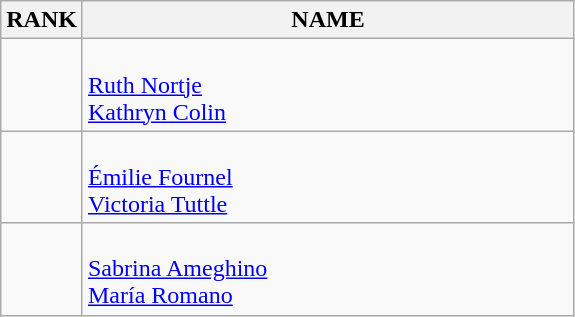<table class="wikitable">
<tr>
<th>RANK</th>
<th style="width: 20em">NAME</th>
</tr>
<tr>
<td align="center"></td>
<td><strong></strong><br><a href='#'>Ruth Nortje</a><br><a href='#'>Kathryn Colin</a></td>
</tr>
<tr>
<td align="center"></td>
<td><strong></strong><br><a href='#'>Émilie Fournel</a><br><a href='#'>Victoria Tuttle</a></td>
</tr>
<tr>
<td align="center"></td>
<td><strong></strong><br><a href='#'>Sabrina Ameghino</a><br><a href='#'>María Romano</a></td>
</tr>
</table>
